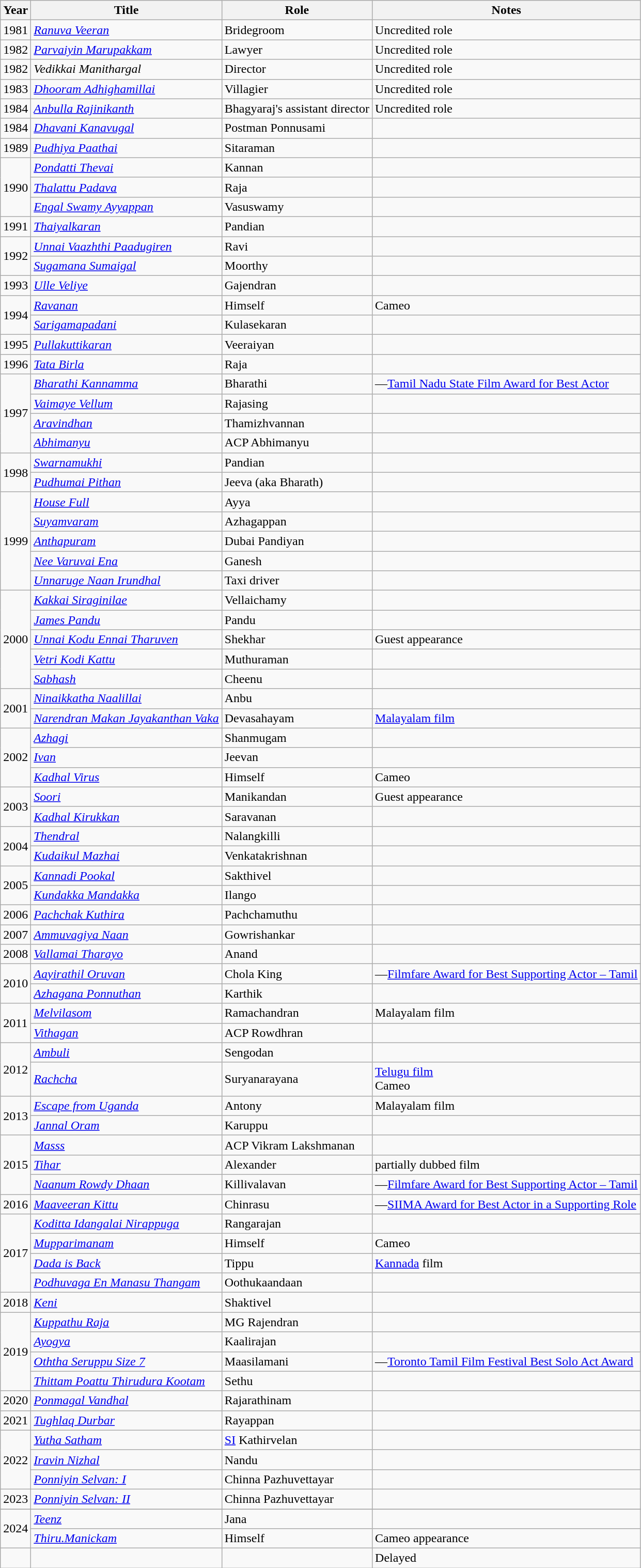<table class="wikitable sortable">
<tr>
<th scope="col">Year</th>
<th scope="col">Title</th>
<th scope="col">Role</th>
<th class="unsortable" scope="col">Notes</th>
</tr>
<tr>
<td>1981</td>
<td><em><a href='#'>Ranuva Veeran</a></em></td>
<td>Bridegroom</td>
<td>Uncredited role</td>
</tr>
<tr>
<td>1982</td>
<td><em><a href='#'>Parvaiyin Marupakkam</a></em></td>
<td>Lawyer</td>
<td>Uncredited role</td>
</tr>
<tr>
<td>1982</td>
<td><em>Vedikkai Manithargal</em></td>
<td>Director</td>
<td>Uncredited role</td>
</tr>
<tr>
<td>1983</td>
<td><em><a href='#'>Dhooram Adhighamillai</a></em></td>
<td>Villagier</td>
<td>Uncredited role</td>
</tr>
<tr>
<td>1984</td>
<td><em><a href='#'>Anbulla Rajinikanth</a></em></td>
<td>Bhagyaraj's assistant director</td>
<td>Uncredited role</td>
</tr>
<tr>
<td>1984</td>
<td><em><a href='#'>Dhavani Kanavugal</a></em></td>
<td>Postman Ponnusami</td>
<td></td>
</tr>
<tr>
<td>1989</td>
<td><em><a href='#'>Pudhiya Paathai</a></em></td>
<td>Sitaraman</td>
<td></td>
</tr>
<tr>
<td rowspan="3">1990</td>
<td><em><a href='#'>Pondatti Thevai</a></em></td>
<td>Kannan</td>
<td></td>
</tr>
<tr>
<td><em><a href='#'>Thalattu Padava</a></em></td>
<td>Raja</td>
<td></td>
</tr>
<tr>
<td><em><a href='#'>Engal Swamy Ayyappan</a></em></td>
<td>Vasuswamy</td>
<td></td>
</tr>
<tr>
<td>1991</td>
<td><em><a href='#'>Thaiyalkaran</a></em></td>
<td>Pandian</td>
<td></td>
</tr>
<tr>
<td rowspan="2">1992</td>
<td><em><a href='#'>Unnai Vaazhthi Paadugiren</a></em></td>
<td>Ravi</td>
<td></td>
</tr>
<tr>
<td><em><a href='#'>Sugamana Sumaigal</a></em></td>
<td>Moorthy</td>
<td></td>
</tr>
<tr>
<td>1993</td>
<td><em><a href='#'>Ulle Veliye</a></em></td>
<td>Gajendran</td>
<td></td>
</tr>
<tr>
<td rowspan="2">1994</td>
<td><em><a href='#'>Ravanan</a></em></td>
<td>Himself</td>
<td>Cameo</td>
</tr>
<tr>
<td><em><a href='#'>Sarigamapadani</a></em></td>
<td>Kulasekaran</td>
<td></td>
</tr>
<tr>
<td>1995</td>
<td><em><a href='#'>Pullakuttikaran</a></em></td>
<td>Veeraiyan</td>
<td></td>
</tr>
<tr>
<td>1996</td>
<td><em><a href='#'>Tata Birla</a></em></td>
<td>Raja</td>
<td></td>
</tr>
<tr>
<td rowspan="4">1997</td>
<td><em><a href='#'>Bharathi Kannamma</a></em></td>
<td>Bharathi</td>
<td>—<a href='#'>Tamil Nadu State Film Award for Best Actor</a></td>
</tr>
<tr>
<td><em><a href='#'>Vaimaye Vellum</a></em></td>
<td>Rajasing</td>
<td></td>
</tr>
<tr>
<td><em><a href='#'>Aravindhan</a></em></td>
<td>Thamizhvannan</td>
<td></td>
</tr>
<tr>
<td><em><a href='#'>Abhimanyu</a></em></td>
<td>ACP Abhimanyu</td>
<td></td>
</tr>
<tr>
<td rowspan="2">1998</td>
<td><em><a href='#'>Swarnamukhi</a></em></td>
<td>Pandian</td>
<td></td>
</tr>
<tr>
<td><em><a href='#'>Pudhumai Pithan</a></em></td>
<td>Jeeva (aka Bharath)</td>
<td></td>
</tr>
<tr>
<td rowspan="5">1999</td>
<td><em><a href='#'>House Full</a></em></td>
<td>Ayya</td>
<td></td>
</tr>
<tr>
<td><em><a href='#'>Suyamvaram</a></em></td>
<td>Azhagappan</td>
<td></td>
</tr>
<tr>
<td><em><a href='#'>Anthapuram</a></em></td>
<td>Dubai Pandiyan</td>
<td></td>
</tr>
<tr>
<td><em><a href='#'>Nee Varuvai Ena</a></em></td>
<td>Ganesh</td>
<td></td>
</tr>
<tr>
<td><em><a href='#'>Unnaruge Naan Irundhal</a></em></td>
<td>Taxi driver</td>
<td></td>
</tr>
<tr>
<td rowspan="5">2000</td>
<td><em><a href='#'>Kakkai Siraginilae</a></em></td>
<td>Vellaichamy</td>
<td></td>
</tr>
<tr>
<td><em><a href='#'>James Pandu</a></em></td>
<td>Pandu</td>
<td></td>
</tr>
<tr>
<td><em><a href='#'>Unnai Kodu Ennai Tharuven</a></em></td>
<td>Shekhar</td>
<td>Guest appearance</td>
</tr>
<tr>
<td><em><a href='#'>Vetri Kodi Kattu</a></em></td>
<td>Muthuraman</td>
<td></td>
</tr>
<tr>
<td><em><a href='#'>Sabhash</a></em></td>
<td>Cheenu</td>
<td></td>
</tr>
<tr>
<td rowspan="2">2001</td>
<td><em><a href='#'>Ninaikkatha Naalillai</a></em></td>
<td>Anbu</td>
<td></td>
</tr>
<tr>
<td><em><a href='#'>Narendran Makan Jayakanthan Vaka</a></em></td>
<td>Devasahayam</td>
<td><a href='#'>Malayalam film</a></td>
</tr>
<tr>
<td rowspan="3">2002</td>
<td><em><a href='#'>Azhagi</a></em></td>
<td>Shanmugam</td>
<td></td>
</tr>
<tr>
<td><em><a href='#'>Ivan</a></em></td>
<td>Jeevan</td>
<td></td>
</tr>
<tr>
<td><em><a href='#'>Kadhal Virus</a></em></td>
<td>Himself</td>
<td>Cameo</td>
</tr>
<tr>
<td rowspan="2">2003</td>
<td><em><a href='#'>Soori</a></em></td>
<td>Manikandan</td>
<td>Guest appearance</td>
</tr>
<tr>
<td><em><a href='#'>Kadhal Kirukkan</a></em></td>
<td>Saravanan</td>
<td></td>
</tr>
<tr>
<td rowspan="2">2004</td>
<td><em><a href='#'>Thendral</a></em></td>
<td>Nalangkilli</td>
<td></td>
</tr>
<tr>
<td><em><a href='#'>Kudaikul Mazhai</a></em></td>
<td>Venkatakrishnan</td>
<td></td>
</tr>
<tr>
<td rowspan="2">2005</td>
<td><em><a href='#'>Kannadi Pookal</a></em></td>
<td>Sakthivel</td>
<td></td>
</tr>
<tr>
<td><em><a href='#'>Kundakka Mandakka</a></em></td>
<td>Ilango</td>
<td></td>
</tr>
<tr>
<td>2006</td>
<td><em><a href='#'>Pachchak Kuthira</a></em></td>
<td>Pachchamuthu</td>
<td></td>
</tr>
<tr>
<td>2007</td>
<td><em><a href='#'>Ammuvagiya Naan</a></em></td>
<td>Gowrishankar</td>
<td></td>
</tr>
<tr>
<td>2008</td>
<td><em><a href='#'>Vallamai Tharayo</a></em></td>
<td>Anand</td>
<td></td>
</tr>
<tr>
<td rowspan="2">2010</td>
<td><em><a href='#'>Aayirathil Oruvan</a></em></td>
<td>Chola King</td>
<td>—<a href='#'>Filmfare Award for Best Supporting Actor&nbsp;– Tamil</a></td>
</tr>
<tr>
<td><em><a href='#'>Azhagana Ponnuthan</a></em></td>
<td>Karthik</td>
<td></td>
</tr>
<tr>
<td rowspan="2">2011</td>
<td><em><a href='#'>Melvilasom</a></em></td>
<td>Ramachandran</td>
<td>Malayalam film</td>
</tr>
<tr>
<td><em><a href='#'>Vithagan</a></em></td>
<td>ACP Rowdhran</td>
<td></td>
</tr>
<tr>
<td rowspan="2">2012</td>
<td><em><a href='#'>Ambuli</a></em></td>
<td>Sengodan</td>
<td></td>
</tr>
<tr>
<td><em><a href='#'>Rachcha</a></em></td>
<td>Suryanarayana</td>
<td><a href='#'>Telugu film</a><br>Cameo</td>
</tr>
<tr>
<td rowspan="2">2013</td>
<td><em><a href='#'>Escape from Uganda</a></em></td>
<td>Antony</td>
<td>Malayalam film</td>
</tr>
<tr>
<td><em><a href='#'>Jannal Oram</a></em></td>
<td>Karuppu</td>
<td></td>
</tr>
<tr>
<td rowspan="3">2015</td>
<td><em><a href='#'>Masss</a></em></td>
<td>ACP Vikram Lakshmanan</td>
<td></td>
</tr>
<tr>
<td><em><a href='#'>Tihar</a></em></td>
<td>Alexander</td>
<td>partially dubbed film</td>
</tr>
<tr>
<td><em><a href='#'>Naanum Rowdy Dhaan</a></em></td>
<td>Killivalavan</td>
<td>—<a href='#'>Filmfare Award for Best Supporting Actor&nbsp;– Tamil</a></td>
</tr>
<tr>
<td>2016</td>
<td><em><a href='#'>Maaveeran Kittu</a></em></td>
<td>Chinrasu</td>
<td>—<a href='#'>SIIMA Award for Best Actor in a Supporting Role</a></td>
</tr>
<tr>
<td rowspan="4">2017</td>
<td><em><a href='#'>Koditta Idangalai Nirappuga</a></em></td>
<td>Rangarajan</td>
<td></td>
</tr>
<tr>
<td><em><a href='#'>Mupparimanam</a></em></td>
<td>Himself</td>
<td>Cameo</td>
</tr>
<tr>
<td><em><a href='#'>Dada is Back</a></em></td>
<td>Tippu</td>
<td><a href='#'>Kannada</a> film</td>
</tr>
<tr>
<td><em><a href='#'>Podhuvaga En Manasu Thangam</a></em></td>
<td>Oothukaandaan</td>
<td></td>
</tr>
<tr>
<td>2018</td>
<td><em><a href='#'>Keni</a></em></td>
<td>Shaktivel</td>
<td></td>
</tr>
<tr>
<td rowspan="4">2019</td>
<td><em><a href='#'>Kuppathu Raja</a></em></td>
<td>MG Rajendran</td>
<td></td>
</tr>
<tr>
<td><em><a href='#'>Ayogya</a></em></td>
<td>Kaalirajan</td>
<td></td>
</tr>
<tr>
<td><em><a href='#'>Oththa Seruppu Size 7</a></em></td>
<td>Maasilamani</td>
<td>—<a href='#'>Toronto Tamil Film Festival Best Solo Act Award</a></td>
</tr>
<tr>
<td><em><a href='#'>Thittam Poattu Thirudura Kootam</a></em></td>
<td>Sethu</td>
<td></td>
</tr>
<tr>
<td rowspan="1">2020</td>
<td><em><a href='#'>Ponmagal Vandhal</a></em></td>
<td>Rajarathinam</td>
<td></td>
</tr>
<tr>
<td rowspan="1">2021</td>
<td><em><a href='#'>Tughlaq Durbar</a></em></td>
<td>Rayappan</td>
<td></td>
</tr>
<tr>
<td rowspan="3">2022</td>
<td><em><a href='#'>Yutha Satham</a></em></td>
<td><a href='#'>SI</a> Kathirvelan</td>
<td></td>
</tr>
<tr>
<td><em><a href='#'>Iravin Nizhal</a></em></td>
<td>Nandu</td>
<td></td>
</tr>
<tr>
<td><em><a href='#'>Ponniyin Selvan: I</a></em></td>
<td>Chinna Pazhuvettayar</td>
<td></td>
</tr>
<tr>
<td>2023</td>
<td><em><a href='#'>Ponniyin Selvan: II</a></em></td>
<td>Chinna Pazhuvettayar</td>
<td></td>
</tr>
<tr>
</tr>
<tr>
<td rowspan="2">2024</td>
<td><em><a href='#'>Teenz</a></em></td>
<td>Jana</td>
<td></td>
</tr>
<tr>
<td><em><a href='#'>Thiru.Manickam</a></em></td>
<td>Himself</td>
<td>Cameo appearance</td>
</tr>
<tr>
<td></td>
<td></td>
<td></td>
<td>Delayed</td>
</tr>
</table>
